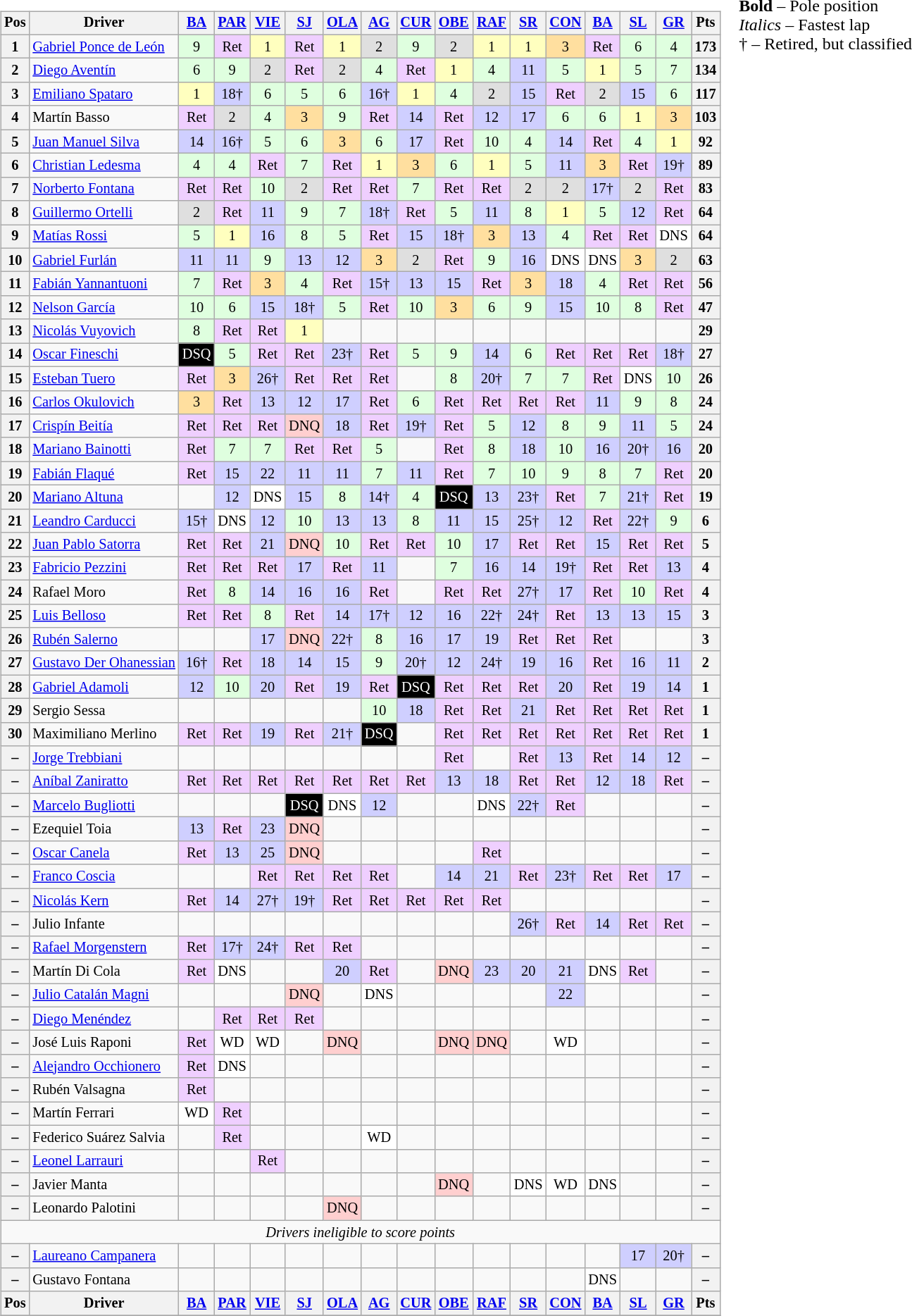<table>
<tr>
<td valign="top"><br><table class="wikitable" style="font-size: 85%; text-align: center;">
<tr valign="top">
<th valign="middle">Pos</th>
<th valign="middle">Driver</th>
<th><a href='#'>BA</a></th>
<th><a href='#'>PAR</a></th>
<th><a href='#'>VIE</a></th>
<th><a href='#'>SJ</a></th>
<th><a href='#'>OLA</a></th>
<th><a href='#'>AG</a></th>
<th><a href='#'>CUR</a></th>
<th><a href='#'>OBE</a></th>
<th><a href='#'>RAF</a></th>
<th><a href='#'>SR</a></th>
<th><a href='#'>CON</a></th>
<th><a href='#'>BA</a></th>
<th><a href='#'>SL</a></th>
<th><a href='#'>GR</a></th>
<th>Pts</th>
</tr>
<tr>
<th>1</th>
<td align="left"> <a href='#'>Gabriel Ponce de León</a></td>
<td bgcolor="#DFFFDF">9</td>
<td bgcolor="#EFCFFF">Ret</td>
<td bgcolor="#FFFFBF">1</td>
<td bgcolor="#EFCFFF">Ret</td>
<td bgcolor="#FFFFBF">1</td>
<td bgcolor="#DFDFDF">2</td>
<td bgcolor="#DFFFDF">9</td>
<td bgcolor="#DFDFDF">2</td>
<td bgcolor="#FFFFBF">1</td>
<td bgcolor="#FFFFBF">1</td>
<td bgcolor="#FFDF9F">3</td>
<td bgcolor="#EFCFFF">Ret</td>
<td bgcolor="#DFFFDF">6</td>
<td bgcolor="#DFFFDF">4</td>
<th>173</th>
</tr>
<tr>
<th>2</th>
<td align="left"> <a href='#'>Diego Aventín</a></td>
<td bgcolor="#DFFFDF">6</td>
<td bgcolor="#DFFFDF">9</td>
<td bgcolor="#DFDFDF">2</td>
<td bgcolor="#EFCFFF">Ret</td>
<td bgcolor="#DFDFDF">2</td>
<td bgcolor="#DFFFDF">4</td>
<td bgcolor="#EFCFFF">Ret</td>
<td bgcolor="#FFFFBF">1</td>
<td bgcolor="#DFFFDF">4</td>
<td bgcolor="#CFCFFF">11</td>
<td bgcolor="#DFFFDF">5</td>
<td bgcolor="#FFFFBF">1</td>
<td bgcolor="#DFFFDF">5</td>
<td bgcolor="#DFFFDF">7</td>
<th>134</th>
</tr>
<tr>
<th>3</th>
<td align="left"> <a href='#'>Emiliano Spataro</a></td>
<td bgcolor="#FFFFBF">1</td>
<td bgcolor="#CFCFFF">18†</td>
<td bgcolor="#DFFFDF">6</td>
<td bgcolor="#DFFFDF">5</td>
<td bgcolor="#DFFFDF">6</td>
<td bgcolor="#CFCFFF">16†</td>
<td bgcolor="#FFFFBF">1</td>
<td bgcolor="#DFFFDF">4</td>
<td bgcolor="#DFDFDF">2</td>
<td bgcolor="#CFCFFF">15</td>
<td bgcolor="#EFCFFF">Ret</td>
<td bgcolor="#DFDFDF">2</td>
<td bgcolor="#CFCFFF">15</td>
<td bgcolor="#DFFFDF">6</td>
<th>117</th>
</tr>
<tr>
<th>4</th>
<td align="left"> Martín Basso</td>
<td bgcolor="#EFCFFF">Ret</td>
<td bgcolor="#DFDFDF">2</td>
<td bgcolor="#DFFFDF">4</td>
<td bgcolor="#FFDF9F">3</td>
<td bgcolor="#DFFFDF">9</td>
<td bgcolor="#EFCFFF">Ret</td>
<td bgcolor="#CFCFFF">14</td>
<td bgcolor="#EFCFFF">Ret</td>
<td bgcolor="#CFCFFF">12</td>
<td bgcolor="#CFCFFF">17</td>
<td bgcolor="#DFFFDF">6</td>
<td bgcolor="#DFFFDF">6</td>
<td bgcolor="#FFFFBF">1</td>
<td bgcolor="#FFDF9F">3</td>
<th>103</th>
</tr>
<tr>
<th>5</th>
<td align="left"> <a href='#'>Juan Manuel Silva</a></td>
<td bgcolor="#CFCFFF">14</td>
<td bgcolor="#CFCFFF">16†</td>
<td bgcolor="#DFFFDF">5</td>
<td bgcolor="#DFFFDF">6</td>
<td bgcolor="#FFDF9F">3</td>
<td bgcolor="#DFFFDF">6</td>
<td bgcolor="#CFCFFF">17</td>
<td bgcolor="#EFCFFF">Ret</td>
<td bgcolor="#DFFFDF">10</td>
<td bgcolor="#DFFFDF">4</td>
<td bgcolor="#CFCFFF">14</td>
<td bgcolor="#EFCFFF">Ret</td>
<td bgcolor="#DFFFDF">4</td>
<td bgcolor="#FFFFBF">1</td>
<th>92</th>
</tr>
<tr>
<th>6</th>
<td align="left"> <a href='#'>Christian Ledesma</a></td>
<td bgcolor="#DFFFDF">4</td>
<td bgcolor="#DFFFDF">4</td>
<td bgcolor="#EFCFFF">Ret</td>
<td bgcolor="#DFFFDF">7</td>
<td bgcolor="#EFCFFF">Ret</td>
<td bgcolor="#FFFFBF">1</td>
<td bgcolor="#FFDF9F">3</td>
<td bgcolor="#DFFFDF">6</td>
<td bgcolor="#FFFFBF">1</td>
<td bgcolor="#DFFFDF">5</td>
<td bgcolor="#CFCFFF">11</td>
<td bgcolor="#FFDF9F">3</td>
<td bgcolor="#EFCFFF">Ret</td>
<td bgcolor="#CFCFFF">19†</td>
<th>89</th>
</tr>
<tr>
<th>7</th>
<td align="left"> <a href='#'>Norberto Fontana</a></td>
<td bgcolor="#EFCFFF">Ret</td>
<td bgcolor="#EFCFFF">Ret</td>
<td bgcolor="#DFFFDF">10</td>
<td bgcolor="#DFDFDF">2</td>
<td bgcolor="#EFCFFF">Ret</td>
<td bgcolor="#EFCFFF">Ret</td>
<td bgcolor="#DFFFDF">7</td>
<td bgcolor="#EFCFFF">Ret</td>
<td bgcolor="#EFCFFF">Ret</td>
<td bgcolor="#DFDFDF">2</td>
<td bgcolor="#DFDFDF">2</td>
<td bgcolor="#CFCFFF">17†</td>
<td bgcolor="#DFDFDF">2</td>
<td bgcolor="#EFCFFF">Ret</td>
<th>83</th>
</tr>
<tr>
<th>8</th>
<td align="left"> <a href='#'>Guillermo Ortelli</a></td>
<td bgcolor="#DFDFDF">2</td>
<td bgcolor="#EFCFFF">Ret</td>
<td bgcolor="#CFCFFF">11</td>
<td bgcolor="#DFFFDF">9</td>
<td bgcolor="#DFFFDF">7</td>
<td bgcolor="#CFCFFF">18†</td>
<td bgcolor="#EFCFFF">Ret</td>
<td bgcolor="#DFFFDF">5</td>
<td bgcolor="#CFCFFF">11</td>
<td bgcolor="#DFFFDF">8</td>
<td bgcolor="#FFFFBF">1</td>
<td bgcolor="#DFFFDF">5</td>
<td bgcolor="#CFCFFF">12</td>
<td bgcolor="#EFCFFF">Ret</td>
<th>64</th>
</tr>
<tr>
<th>9</th>
<td align="left"> <a href='#'>Matías Rossi</a></td>
<td bgcolor="#DFFFDF">5</td>
<td bgcolor="#FFFFBF">1</td>
<td bgcolor="#CFCFFF">16</td>
<td bgcolor="#DFFFDF">8</td>
<td bgcolor="#DFFFDF">5</td>
<td bgcolor="#EFCFFF">Ret</td>
<td bgcolor="#CFCFFF">15</td>
<td bgcolor="#CFCFFF">18†</td>
<td bgcolor="#FFDF9F">3</td>
<td bgcolor="#CFCFFF">13</td>
<td bgcolor="#DFFFDF">4</td>
<td bgcolor="#EFCFFF">Ret</td>
<td bgcolor="#EFCFFF">Ret</td>
<td bgcolor="#FFFFFF">DNS</td>
<th>64</th>
</tr>
<tr>
<th>10</th>
<td align="left"> <a href='#'>Gabriel Furlán</a></td>
<td bgcolor="#CFCFFF">11</td>
<td bgcolor="#CFCFFF">11</td>
<td bgcolor="#DFFFDF">9</td>
<td bgcolor="#CFCFFF">13</td>
<td bgcolor="#CFCFFF">12</td>
<td bgcolor="#FFDF9F">3</td>
<td bgcolor="#DFDFDF">2</td>
<td bgcolor="#EFCFFF">Ret</td>
<td bgcolor="#DFFFDF">9</td>
<td bgcolor="#CFCFFF">16</td>
<td bgcolor="#FFFFFF">DNS</td>
<td bgcolor="#FFFFFF">DNS</td>
<td bgcolor="#FFDF9F">3</td>
<td bgcolor="#DFDFDF">2</td>
<th>63</th>
</tr>
<tr>
<th>11</th>
<td align="left"> <a href='#'>Fabián Yannantuoni</a></td>
<td bgcolor="#DFFFDF">7</td>
<td bgcolor="#EFCFFF">Ret</td>
<td bgcolor="#FFDF9F">3</td>
<td bgcolor="#DFFFDF">4</td>
<td bgcolor="#EFCFFF">Ret</td>
<td bgcolor="#CFCFFF">15†</td>
<td bgcolor="#CFCFFF">13</td>
<td bgcolor="#CFCFFF">15</td>
<td bgcolor="#EFCFFF">Ret</td>
<td bgcolor="#FFDF9F">3</td>
<td bgcolor="#CFCFFF">18</td>
<td bgcolor="#DFFFDF">4</td>
<td bgcolor="#EFCFFF">Ret</td>
<td bgcolor="#EFCFFF">Ret</td>
<th>56</th>
</tr>
<tr>
<th>12</th>
<td align="left"> <a href='#'>Nelson García</a></td>
<td bgcolor="#DFFFDF">10</td>
<td bgcolor="#DFFFDF">6</td>
<td bgcolor="#CFCFFF">15</td>
<td bgcolor="#CFCFFF">18†</td>
<td bgcolor="#DFFFDF">5</td>
<td bgcolor="#EFCFFF">Ret</td>
<td bgcolor="#DFFFDF">10</td>
<td bgcolor="#FFDF9F">3</td>
<td bgcolor="#DFFFDF">6</td>
<td bgcolor="#DFFFDF">9</td>
<td bgcolor="#CFCFFF">15</td>
<td bgcolor="#DFFFDF">10</td>
<td bgcolor="#DFFFDF">8</td>
<td bgcolor="#EFCFFF">Ret</td>
<th>47</th>
</tr>
<tr>
<th>13</th>
<td align="left"> <a href='#'>Nicolás Vuyovich</a></td>
<td bgcolor="#DFFFDF">8</td>
<td bgcolor="#EFCFFF">Ret</td>
<td bgcolor="#EFCFFF">Ret</td>
<td bgcolor="#FFFFBF">1</td>
<td></td>
<td></td>
<td></td>
<td></td>
<td></td>
<td></td>
<td></td>
<td></td>
<td></td>
<td></td>
<th>29</th>
</tr>
<tr>
<th>14</th>
<td align="left"> <a href='#'>Oscar Fineschi</a></td>
<td bgcolor="#000000" style="color:#FFFFFF">DSQ</td>
<td bgcolor="#DFFFDF">5</td>
<td bgcolor="#EFCFFF">Ret</td>
<td bgcolor="#EFCFFF">Ret</td>
<td bgcolor="#CFCFFF">23†</td>
<td bgcolor="#EFCFFF">Ret</td>
<td bgcolor="#DFFFDF">5</td>
<td bgcolor="#DFFFDF">9</td>
<td bgcolor="#CFCFFF">14</td>
<td bgcolor="#DFFFDF">6</td>
<td bgcolor="#EFCFFF">Ret</td>
<td bgcolor="#EFCFFF">Ret</td>
<td bgcolor="#EFCFFF">Ret</td>
<td bgcolor="#CFCFFF">18†</td>
<th>27</th>
</tr>
<tr>
<th>15</th>
<td align="left"> <a href='#'>Esteban Tuero</a></td>
<td bgcolor="#EFCFFF">Ret</td>
<td bgcolor="#FFDF9F">3</td>
<td bgcolor="#CFCFFF">26†</td>
<td bgcolor="#EFCFFF">Ret</td>
<td bgcolor="#EFCFFF">Ret</td>
<td bgcolor="#EFCFFF">Ret</td>
<td></td>
<td bgcolor="#DFFFDF">8</td>
<td bgcolor="#CFCFFF">20†</td>
<td bgcolor="#DFFFDF">7</td>
<td bgcolor="#DFFFDF">7</td>
<td bgcolor="#EFCFFF">Ret</td>
<td bgcolor="#FFFFFF">DNS</td>
<td bgcolor="#DFFFDF">10</td>
<th>26</th>
</tr>
<tr>
<th>16</th>
<td align="left"> <a href='#'>Carlos Okulovich</a></td>
<td bgcolor="#FFDF9F">3</td>
<td bgcolor="#EFCFFF">Ret</td>
<td bgcolor="#CFCFFF">13</td>
<td bgcolor="#CFCFFF">12</td>
<td bgcolor="#CFCFFF">17</td>
<td bgcolor="#EFCFFF">Ret</td>
<td bgcolor="#DFFFDF">6</td>
<td bgcolor="#EFCFFF">Ret</td>
<td bgcolor="#EFCFFF">Ret</td>
<td bgcolor="#EFCFFF">Ret</td>
<td bgcolor="#EFCFFF">Ret</td>
<td bgcolor="#CFCFFF">11</td>
<td bgcolor="#DFFFDF">9</td>
<td bgcolor="#DFFFDF">8</td>
<th>24</th>
</tr>
<tr>
<th>17</th>
<td align="left"> <a href='#'>Crispín Beitía</a></td>
<td bgcolor="#EFCFFF">Ret</td>
<td bgcolor="#EFCFFF">Ret</td>
<td bgcolor="#EFCFFF">Ret</td>
<td bgcolor="#FFCFCF">DNQ</td>
<td bgcolor="#CFCFFF">18</td>
<td bgcolor="#EFCFFF">Ret</td>
<td bgcolor="#CFCFFF">19†</td>
<td bgcolor="#EFCFFF">Ret</td>
<td bgcolor="#DFFFDF">5</td>
<td bgcolor="#CFCFFF">12</td>
<td bgcolor="#DFFFDF">8</td>
<td bgcolor="#DFFFDF">9</td>
<td bgcolor="#CFCFFF">11</td>
<td bgcolor="#DFFFDF">5</td>
<th>24</th>
</tr>
<tr>
<th>18</th>
<td align="left"> <a href='#'>Mariano Bainotti</a></td>
<td bgcolor="#EFCFFF">Ret</td>
<td bgcolor="#DFFFDF">7</td>
<td bgcolor="#DFFFDF">7</td>
<td bgcolor="#EFCFFF">Ret</td>
<td bgcolor="#EFCFFF">Ret</td>
<td bgcolor="#DFFFDF">5</td>
<td></td>
<td bgcolor="#EFCFFF">Ret</td>
<td bgcolor="#DFFFDF">8</td>
<td bgcolor="#CFCFFF">18</td>
<td bgcolor="#DFFFDF">10</td>
<td bgcolor="#CFCFFF">16</td>
<td bgcolor="#CFCFFF">20†</td>
<td bgcolor="#CFCFFF">16</td>
<th>20</th>
</tr>
<tr>
<th>19</th>
<td align="left"> <a href='#'>Fabián Flaqué</a></td>
<td bgcolor="#EFCFFF">Ret</td>
<td bgcolor="#CFCFFF">15</td>
<td bgcolor="#CFCFFF">22</td>
<td bgcolor="#CFCFFF">11</td>
<td bgcolor="#CFCFFF">11</td>
<td bgcolor="#DFFFDF">7</td>
<td bgcolor="#CFCFFF">11</td>
<td bgcolor="#EFCFFF">Ret</td>
<td bgcolor="#DFFFDF">7</td>
<td bgcolor="#DFFFDF">10</td>
<td bgcolor="#DFFFDF">9</td>
<td bgcolor="#DFFFDF">8</td>
<td bgcolor="#DFFFDF">7</td>
<td bgcolor="#EFCFFF">Ret</td>
<th>20</th>
</tr>
<tr>
<th>20</th>
<td align="left"> <a href='#'>Mariano Altuna</a></td>
<td></td>
<td bgcolor="#CFCFFF">12</td>
<td bgcolor="#FFFFFF">DNS</td>
<td bgcolor="#CFCFFF">15</td>
<td bgcolor="#DFFFDF">8</td>
<td bgcolor="#CFCFFF">14†</td>
<td bgcolor="#DFFFDF">4</td>
<td bgcolor="#000000" style="color:#FFFFFF">DSQ</td>
<td bgcolor="#CFCFFF">13</td>
<td bgcolor="#CFCFFF">23†</td>
<td bgcolor="#EFCFFF">Ret</td>
<td bgcolor="#DFFFDF">7</td>
<td bgcolor="#CFCFFF">21†</td>
<td bgcolor="#EFCFFF">Ret</td>
<th>19</th>
</tr>
<tr>
<th>21</th>
<td align="left"> <a href='#'>Leandro Carducci</a></td>
<td bgcolor="#CFCFFF">15†</td>
<td bgcolor="#FFFFFF">DNS</td>
<td bgcolor="#CFCFFF">12</td>
<td bgcolor="#DFFFDF">10</td>
<td bgcolor="#CFCFFF">13</td>
<td bgcolor="#CFCFFF">13</td>
<td bgcolor="#DFFFDF">8</td>
<td bgcolor="#CFCFFF">11</td>
<td bgcolor="#CFCFFF">15</td>
<td bgcolor="#CFCFFF">25†</td>
<td bgcolor="#CFCFFF">12</td>
<td bgcolor="#EFCFFF">Ret</td>
<td bgcolor="#CFCFFF">22†</td>
<td bgcolor="#DFFFDF">9</td>
<th>6</th>
</tr>
<tr>
<th>22</th>
<td align="left"> <a href='#'>Juan Pablo Satorra</a></td>
<td bgcolor="#EFCFFF">Ret</td>
<td bgcolor="#EFCFFF">Ret</td>
<td bgcolor="#CFCFFF">21</td>
<td bgcolor="#FFCFCF">DNQ</td>
<td bgcolor="#DFFFDF">10</td>
<td bgcolor="#EFCFFF">Ret</td>
<td bgcolor="#EFCFFF">Ret</td>
<td bgcolor="#DFFFDF">10</td>
<td bgcolor="#CFCFFF">17</td>
<td bgcolor="#EFCFFF">Ret</td>
<td bgcolor="#EFCFFF">Ret</td>
<td bgcolor="#CFCFFF">15</td>
<td bgcolor="#EFCFFF">Ret</td>
<td bgcolor="#EFCFFF">Ret</td>
<th>5</th>
</tr>
<tr>
<th>23</th>
<td align="left"> <a href='#'>Fabricio Pezzini</a></td>
<td bgcolor="#EFCFFF">Ret</td>
<td bgcolor="#EFCFFF">Ret</td>
<td bgcolor="#EFCFFF">Ret</td>
<td bgcolor="#CFCFFF">17</td>
<td bgcolor="#EFCFFF">Ret</td>
<td bgcolor="#CFCFFF">11</td>
<td></td>
<td bgcolor="#DFFFDF">7</td>
<td bgcolor="#CFCFFF">16</td>
<td bgcolor="#CFCFFF">14</td>
<td bgcolor="#CFCFFF">19†</td>
<td bgcolor="#EFCFFF">Ret</td>
<td bgcolor="#EFCFFF">Ret</td>
<td bgcolor="#CFCFFF">13</td>
<th>4</th>
</tr>
<tr>
<th>24</th>
<td align="left"> Rafael Moro</td>
<td bgcolor="#EFCFFF">Ret</td>
<td bgcolor="#DFFFDF">8</td>
<td bgcolor="#CFCFFF">14</td>
<td bgcolor="#CFCFFF">16</td>
<td bgcolor="#CFCFFF">16</td>
<td bgcolor="#EFCFFF">Ret</td>
<td></td>
<td bgcolor="#EFCFFF">Ret</td>
<td bgcolor="#EFCFFF">Ret</td>
<td bgcolor="#CFCFFF">27†</td>
<td bgcolor="#CFCFFF">17</td>
<td bgcolor="#EFCFFF">Ret</td>
<td bgcolor="#DFFFDF">10</td>
<td bgcolor="#EFCFFF">Ret</td>
<th>4</th>
</tr>
<tr>
<th>25</th>
<td align="left"> <a href='#'>Luis Belloso</a></td>
<td bgcolor="#EFCFFF">Ret</td>
<td bgcolor="#EFCFFF">Ret</td>
<td bgcolor="#DFFFDF">8</td>
<td bgcolor="#EFCFFF">Ret</td>
<td bgcolor="#CFCFFF">14</td>
<td bgcolor="#CFCFFF">17†</td>
<td bgcolor="#CFCFFF">12</td>
<td bgcolor="#CFCFFF">16</td>
<td bgcolor="#CFCFFF">22†</td>
<td bgcolor="#CFCFFF">24†</td>
<td bgcolor="#EFCFFF">Ret</td>
<td bgcolor="#CFCFFF">13</td>
<td bgcolor="#CFCFFF">13</td>
<td bgcolor="#CFCFFF">15</td>
<th>3</th>
</tr>
<tr>
<th>26</th>
<td align="left"> <a href='#'>Rubén Salerno</a></td>
<td></td>
<td></td>
<td bgcolor="#CFCFFF">17</td>
<td bgcolor="#FFCFCF">DNQ</td>
<td bgcolor="#CFCFFF">22†</td>
<td bgcolor="#DFFFDF">8</td>
<td bgcolor="#CFCFFF">16</td>
<td bgcolor="#CFCFFF">17</td>
<td bgcolor="#CFCFFF">19</td>
<td bgcolor="#EFCFFF">Ret</td>
<td bgcolor="#EFCFFF">Ret</td>
<td bgcolor="#EFCFFF">Ret</td>
<td></td>
<td></td>
<th>3</th>
</tr>
<tr>
<th>27</th>
<td align="left"> <a href='#'>Gustavo Der Ohanessian</a></td>
<td bgcolor="#CFCFFF">16†</td>
<td bgcolor="#EFCFFF">Ret</td>
<td bgcolor="#CFCFFF">18</td>
<td bgcolor="#CFCFFF">14</td>
<td bgcolor="#CFCFFF">15</td>
<td bgcolor="#DFFFDF">9</td>
<td bgcolor="#CFCFFF">20†</td>
<td bgcolor="#CFCFFF">12</td>
<td bgcolor="#CFCFFF">24†</td>
<td bgcolor="#CFCFFF">19</td>
<td bgcolor="#CFCFFF">16</td>
<td bgcolor="#EFCFFF">Ret</td>
<td bgcolor="#CFCFFF">16</td>
<td bgcolor="#CFCFFF">11</td>
<th>2</th>
</tr>
<tr>
<th>28</th>
<td align="left"> <a href='#'>Gabriel Adamoli</a></td>
<td bgcolor="#CFCFFF">12</td>
<td bgcolor="#DFFFDF">10</td>
<td bgcolor="#CFCFFF">20</td>
<td bgcolor="#EFCFFF">Ret</td>
<td bgcolor="#CFCFFF">19</td>
<td bgcolor="#EFCFFF">Ret</td>
<td bgcolor="#000000" style="color:#FFFFFF">DSQ</td>
<td bgcolor="#EFCFFF">Ret</td>
<td bgcolor="#EFCFFF">Ret</td>
<td bgcolor="#EFCFFF">Ret</td>
<td bgcolor="#CFCFFF">20</td>
<td bgcolor="#EFCFFF">Ret</td>
<td bgcolor="#CFCFFF">19</td>
<td bgcolor="#CFCFFF">14</td>
<th>1</th>
</tr>
<tr>
<th>29</th>
<td align="left"> Sergio Sessa</td>
<td></td>
<td></td>
<td></td>
<td></td>
<td></td>
<td bgcolor="#DFFFDF">10</td>
<td bgcolor="#CFCFFF">18</td>
<td bgcolor="#EFCFFF">Ret</td>
<td bgcolor="#EFCFFF">Ret</td>
<td bgcolor="#CFCFFF">21</td>
<td bgcolor="#EFCFFF">Ret</td>
<td bgcolor="#EFCFFF">Ret</td>
<td bgcolor="#EFCFFF">Ret</td>
<td bgcolor="#EFCFFF">Ret</td>
<th>1</th>
</tr>
<tr>
<th>30</th>
<td align="left"> Maximiliano Merlino</td>
<td bgcolor="#EFCFFF">Ret</td>
<td bgcolor="#EFCFFF">Ret</td>
<td bgcolor="#CFCFFF">19</td>
<td bgcolor="#EFCFFF">Ret</td>
<td bgcolor="#CFCFFF">21†</td>
<td bgcolor="#000000" style="color:#FFFFFF">DSQ</td>
<td></td>
<td bgcolor="#EFCFFF">Ret</td>
<td bgcolor="#EFCFFF">Ret</td>
<td bgcolor="#EFCFFF">Ret</td>
<td bgcolor="#EFCFFF">Ret</td>
<td bgcolor="#EFCFFF">Ret</td>
<td bgcolor="#EFCFFF">Ret</td>
<td bgcolor="#EFCFFF">Ret</td>
<th>1</th>
</tr>
<tr>
<th>–</th>
<td align="left"> <a href='#'>Jorge Trebbiani</a></td>
<td></td>
<td></td>
<td></td>
<td></td>
<td></td>
<td></td>
<td></td>
<td bgcolor="#EFCFFF">Ret</td>
<td></td>
<td bgcolor="#EFCFFF">Ret</td>
<td bgcolor="#CFCFFF">13</td>
<td bgcolor="#EFCFFF">Ret</td>
<td bgcolor="#CFCFFF">14</td>
<td bgcolor="#CFCFFF">12</td>
<th>–</th>
</tr>
<tr>
<th>–</th>
<td align="left"> <a href='#'>Aníbal Zaniratto</a></td>
<td bgcolor="#EFCFFF">Ret</td>
<td bgcolor="#EFCFFF">Ret</td>
<td bgcolor="#EFCFFF">Ret</td>
<td bgcolor="#EFCFFF">Ret</td>
<td bgcolor="#EFCFFF">Ret</td>
<td bgcolor="#EFCFFF">Ret</td>
<td bgcolor="#EFCFFF">Ret</td>
<td bgcolor="#CFCFFF">13</td>
<td bgcolor="#CFCFFF">18</td>
<td bgcolor="#EFCFFF">Ret</td>
<td bgcolor="#EFCFFF">Ret</td>
<td bgcolor="#CFCFFF">12</td>
<td bgcolor="#CFCFFF">18</td>
<td bgcolor="#EFCFFF">Ret</td>
<th>–</th>
</tr>
<tr>
<th>–</th>
<td align="left"> <a href='#'>Marcelo Bugliotti</a></td>
<td></td>
<td></td>
<td></td>
<td bgcolor="#000000" style="color:#FFFFFF">DSQ</td>
<td bgcolor="#FFFFFF">DNS</td>
<td bgcolor="#CFCFFF">12</td>
<td></td>
<td></td>
<td bgcolor="#FFFFFF">DNS</td>
<td bgcolor="#CFCFFF">22†</td>
<td bgcolor="#EFCFFF">Ret</td>
<td></td>
<td></td>
<td></td>
<th>–</th>
</tr>
<tr>
<th>–</th>
<td align="left"> Ezequiel Toia</td>
<td bgcolor="#CFCFFF">13</td>
<td bgcolor="#EFCFFF">Ret</td>
<td bgcolor="#CFCFFF">23</td>
<td bgcolor="#FFCFCF">DNQ</td>
<td></td>
<td></td>
<td></td>
<td></td>
<td></td>
<td></td>
<td></td>
<td></td>
<td></td>
<td></td>
<th>–</th>
</tr>
<tr>
<th>–</th>
<td align="left"> <a href='#'>Oscar Canela</a></td>
<td bgcolor="#EFCFFF">Ret</td>
<td bgcolor="#CFCFFF">13</td>
<td bgcolor="#CFCFFF">25</td>
<td bgcolor="#FFCFCF">DNQ</td>
<td></td>
<td></td>
<td></td>
<td></td>
<td bgcolor="#EFCFFF">Ret</td>
<td></td>
<td></td>
<td></td>
<td></td>
<td></td>
<th>–</th>
</tr>
<tr>
<th>–</th>
<td align="left"> <a href='#'>Franco Coscia</a></td>
<td></td>
<td></td>
<td bgcolor="#EFCFFF">Ret</td>
<td bgcolor="#EFCFFF">Ret</td>
<td bgcolor="#EFCFFF">Ret</td>
<td bgcolor="#EFCFFF">Ret</td>
<td></td>
<td bgcolor="#CFCFFF">14</td>
<td bgcolor="#CFCFFF">21</td>
<td bgcolor="#EFCFFF">Ret</td>
<td bgcolor="#CFCFFF">23†</td>
<td bgcolor="#EFCFFF">Ret</td>
<td bgcolor="#EFCFFF">Ret</td>
<td bgcolor="#CFCFFF">17</td>
<th>–</th>
</tr>
<tr>
<th>–</th>
<td align="left"> <a href='#'>Nicolás Kern</a></td>
<td bgcolor="#EFCFFF">Ret</td>
<td bgcolor="#CFCFFF">14</td>
<td bgcolor="#CFCFFF">27†</td>
<td bgcolor="#CFCFFF">19†</td>
<td bgcolor="#EFCFFF">Ret</td>
<td bgcolor="#EFCFFF">Ret</td>
<td bgcolor="#EFCFFF">Ret</td>
<td bgcolor="#EFCFFF">Ret</td>
<td bgcolor="#EFCFFF">Ret</td>
<td></td>
<td></td>
<td></td>
<td></td>
<td></td>
<th>–</th>
</tr>
<tr>
<th>–</th>
<td align="left"> Julio Infante</td>
<td></td>
<td></td>
<td></td>
<td></td>
<td></td>
<td></td>
<td></td>
<td></td>
<td></td>
<td bgcolor="#CFCFFF">26†</td>
<td bgcolor="#EFCFFF">Ret</td>
<td bgcolor="#CFCFFF">14</td>
<td bgcolor="#EFCFFF">Ret</td>
<td bgcolor="#EFCFFF">Ret</td>
<th>–</th>
</tr>
<tr>
<th>–</th>
<td align="left"> <a href='#'>Rafael Morgenstern</a></td>
<td bgcolor="#EFCFFF">Ret</td>
<td bgcolor="#CFCFFF">17†</td>
<td bgcolor="#CFCFFF">24†</td>
<td bgcolor="#EFCFFF">Ret</td>
<td bgcolor="#EFCFFF">Ret</td>
<td></td>
<td></td>
<td></td>
<td></td>
<td></td>
<td></td>
<td></td>
<td></td>
<td></td>
<th>–</th>
</tr>
<tr>
<th>–</th>
<td align="left"> Martín Di Cola</td>
<td bgcolor="#EFCFFF">Ret</td>
<td bgcolor="#FFFFFF">DNS</td>
<td></td>
<td></td>
<td bgcolor="#CFCFFF">20</td>
<td bgcolor="#EFCFFF">Ret</td>
<td></td>
<td bgcolor="#FFCFCF">DNQ</td>
<td bgcolor="#CFCFFF">23</td>
<td bgcolor="#CFCFFF">20</td>
<td bgcolor="#CFCFFF">21</td>
<td bgcolor="#FFFFFF">DNS</td>
<td bgcolor="#EFCFFF">Ret</td>
<td></td>
<th>–</th>
</tr>
<tr>
<th>–</th>
<td align="left"> <a href='#'>Julio Catalán Magni</a></td>
<td></td>
<td></td>
<td></td>
<td bgcolor="#FFCFCF">DNQ</td>
<td></td>
<td bgcolor="#FFFFFF">DNS</td>
<td></td>
<td></td>
<td></td>
<td></td>
<td bgcolor="#CFCFFF">22</td>
<td></td>
<td></td>
<td></td>
<th>–</th>
</tr>
<tr>
<th>–</th>
<td align="left"> <a href='#'>Diego Menéndez</a></td>
<td></td>
<td bgcolor="#EFCFFF">Ret</td>
<td bgcolor="#EFCFFF">Ret</td>
<td bgcolor="#EFCFFF">Ret</td>
<td></td>
<td></td>
<td></td>
<td></td>
<td></td>
<td></td>
<td></td>
<td></td>
<td></td>
<td></td>
<th>–</th>
</tr>
<tr>
<th>–</th>
<td align="left"> José Luis Raponi</td>
<td bgcolor="#EFCFFF">Ret</td>
<td bgcolor="#FFFFFF">WD</td>
<td bgcolor="#FFFFFF">WD</td>
<td></td>
<td bgcolor="#FFCFCF">DNQ</td>
<td></td>
<td></td>
<td bgcolor="#FFCFCF">DNQ</td>
<td bgcolor="#FFCFCF">DNQ</td>
<td></td>
<td bgcolor="#FFFFFF">WD</td>
<td></td>
<td></td>
<td></td>
<th>–</th>
</tr>
<tr>
<th>–</th>
<td align="left"> <a href='#'>Alejandro Occhionero</a></td>
<td bgcolor="#EFCFFF">Ret</td>
<td bgcolor="#FFFFFF">DNS</td>
<td></td>
<td></td>
<td></td>
<td></td>
<td></td>
<td></td>
<td></td>
<td></td>
<td></td>
<td></td>
<td></td>
<td></td>
<th>–</th>
</tr>
<tr>
<th>–</th>
<td align="left"> Rubén Valsagna</td>
<td bgcolor="#EFCFFF">Ret</td>
<td></td>
<td></td>
<td></td>
<td></td>
<td></td>
<td></td>
<td></td>
<td></td>
<td></td>
<td></td>
<td></td>
<td></td>
<td></td>
<th>–</th>
</tr>
<tr>
<th>–</th>
<td align="left"> Martín Ferrari</td>
<td bgcolor="#FFFFFF">WD</td>
<td bgcolor="#EFCFFF">Ret</td>
<td></td>
<td></td>
<td></td>
<td></td>
<td></td>
<td></td>
<td></td>
<td></td>
<td></td>
<td></td>
<td></td>
<td></td>
<th>–</th>
</tr>
<tr>
<th>–</th>
<td align="left"> Federico Suárez Salvia</td>
<td></td>
<td bgcolor="#EFCFFF">Ret</td>
<td></td>
<td></td>
<td></td>
<td bgcolor="#FFFFFF">WD</td>
<td></td>
<td></td>
<td></td>
<td></td>
<td></td>
<td></td>
<td></td>
<td></td>
<th>–</th>
</tr>
<tr>
<th>–</th>
<td align="left"> <a href='#'>Leonel Larrauri</a></td>
<td></td>
<td></td>
<td bgcolor="#EFCFFF">Ret</td>
<td></td>
<td></td>
<td></td>
<td></td>
<td></td>
<td></td>
<td></td>
<td></td>
<td></td>
<td></td>
<td></td>
<th>–</th>
</tr>
<tr>
<th>–</th>
<td align="left"> Javier Manta</td>
<td></td>
<td></td>
<td></td>
<td></td>
<td></td>
<td></td>
<td></td>
<td bgcolor="#FFCFCF">DNQ</td>
<td></td>
<td bgcolor="#FFFFFF">DNS</td>
<td bgcolor="#FFFFFF">WD</td>
<td bgcolor="#FFFFFF">DNS</td>
<td></td>
<td></td>
<th>–</th>
</tr>
<tr>
<th>–</th>
<td align="left"> Leonardo Palotini</td>
<td></td>
<td></td>
<td></td>
<td></td>
<td bgcolor="#FFCFCF">DNQ</td>
<td></td>
<td></td>
<td></td>
<td></td>
<td></td>
<td></td>
<td></td>
<td></td>
<td></td>
<th>–</th>
</tr>
<tr>
<td colspan=19><em>Drivers ineligible to score points</em></td>
</tr>
<tr>
<th>–</th>
<td align="left"> <a href='#'>Laureano Campanera</a></td>
<td></td>
<td></td>
<td></td>
<td></td>
<td></td>
<td></td>
<td></td>
<td></td>
<td></td>
<td></td>
<td></td>
<td></td>
<td bgcolor="#CFCFFF">17</td>
<td bgcolor="#CFCFFF">20†</td>
<th>–</th>
</tr>
<tr>
<th>–</th>
<td align="left"> Gustavo Fontana</td>
<td></td>
<td></td>
<td></td>
<td></td>
<td></td>
<td></td>
<td></td>
<td></td>
<td></td>
<td></td>
<td></td>
<td bgcolor="#FFFFFF">DNS</td>
<td></td>
<td></td>
<th>–</th>
</tr>
<tr>
<th valign="middle">Pos</th>
<th valign="middle">Driver</th>
<th><a href='#'>BA</a></th>
<th><a href='#'>PAR</a></th>
<th><a href='#'>VIE</a></th>
<th><a href='#'>SJ</a></th>
<th><a href='#'>OLA</a></th>
<th><a href='#'>AG</a></th>
<th><a href='#'>CUR</a></th>
<th><a href='#'>OBE</a></th>
<th><a href='#'>RAF</a></th>
<th><a href='#'>SR</a></th>
<th><a href='#'>CON</a></th>
<th><a href='#'>BA</a></th>
<th><a href='#'>SL</a></th>
<th><a href='#'>GR</a></th>
<th>Pts</th>
</tr>
<tr>
</tr>
</table>
</td>
<td valign="top"><br>
<span><strong>Bold</strong> – Pole position<br><em>Italics</em> – Fastest lap<br>† – Retired, but classified</span></td>
</tr>
</table>
